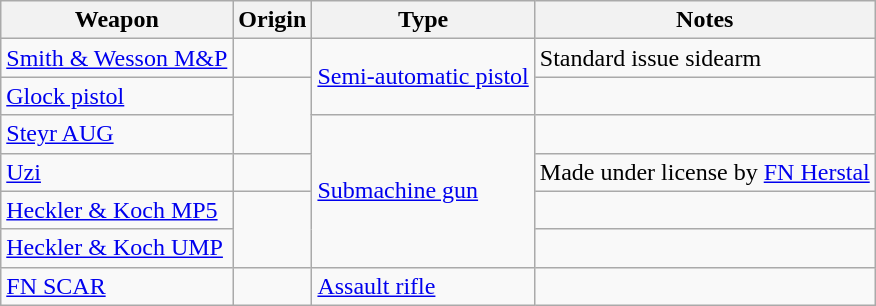<table class="wikitable">
<tr>
<th>Weapon</th>
<th>Origin</th>
<th>Type</th>
<th>Notes</th>
</tr>
<tr>
<td><a href='#'>Smith & Wesson M&P</a></td>
<td></td>
<td rowspan="2"><a href='#'>Semi-automatic pistol</a></td>
<td>Standard issue sidearm</td>
</tr>
<tr>
<td><a href='#'>Glock pistol</a></td>
<td rowspan="2"></td>
<td></td>
</tr>
<tr>
<td><a href='#'>Steyr AUG</a></td>
<td rowspan="4"><a href='#'>Submachine gun</a></td>
<td></td>
</tr>
<tr>
<td><a href='#'>Uzi</a></td>
<td></td>
<td>Made under license by <a href='#'>FN Herstal</a></td>
</tr>
<tr>
<td><a href='#'>Heckler & Koch MP5</a></td>
<td rowspan="2"></td>
<td></td>
</tr>
<tr>
<td><a href='#'>Heckler & Koch UMP</a></td>
<td></td>
</tr>
<tr>
<td><a href='#'>FN SCAR</a></td>
<td></td>
<td><a href='#'>Assault rifle</a></td>
<td></td>
</tr>
</table>
